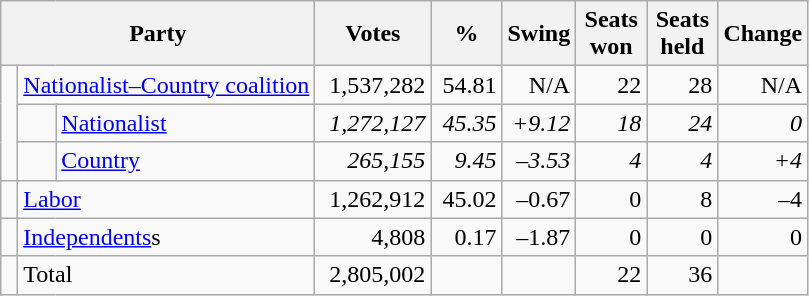<table class="wikitable">
<tr>
<th colspan=3 style="width:180px">Party</th>
<th style="width:70px">Votes</th>
<th style="width:40px">%</th>
<th style="width:40px">Swing</th>
<th style="width:40px">Seats won</th>
<th style="width:40px">Seats held</th>
<th style="width:40px">Change</th>
</tr>
<tr>
<td rowspan=3> </td>
<td colspan=2><a href='#'>Nationalist–Country coalition</a></td>
<td align=right>1,537,282</td>
<td align=right>54.81</td>
<td align=right>N/A</td>
<td align=right>22</td>
<td align=right>28</td>
<td align=right>N/A</td>
</tr>
<tr>
<td> </td>
<td><a href='#'>Nationalist</a></td>
<td align=right><em>1,272,127</em></td>
<td align=right><em>45.35</em></td>
<td align=right><em>+9.12</em></td>
<td align=right><em>18</em></td>
<td align=right><em>24</em></td>
<td align=right><em>0</em></td>
</tr>
<tr>
<td> </td>
<td><a href='#'>Country</a></td>
<td align=right><em>265,155</em></td>
<td align=right><em>9.45</em></td>
<td align=right><em>–3.53</em></td>
<td align=right><em>4</em></td>
<td align=right><em>4</em></td>
<td align=right><em>+4</em></td>
</tr>
<tr>
<td> </td>
<td colspan=2><a href='#'>Labor</a></td>
<td align=right>1,262,912</td>
<td align=right>45.02</td>
<td align=right>–0.67</td>
<td align=right>0</td>
<td align=right>8</td>
<td align=right>–4</td>
</tr>
<tr>
<td> </td>
<td colspan=2><a href='#'>Independents</a>s</td>
<td align=right>4,808</td>
<td align=right>0.17</td>
<td align=right>–1.87</td>
<td align=right>0</td>
<td align=right>0</td>
<td align=right>0</td>
</tr>
<tr>
<td> </td>
<td colspan=2>Total</td>
<td align=right>2,805,002</td>
<td align=right> </td>
<td align=right> </td>
<td align=right>22</td>
<td align=right>36</td>
<td align=right></td>
</tr>
</table>
